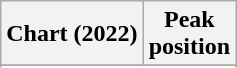<table class="wikitable sortable plainrowheaders" style="text-align:center">
<tr>
<th scope="col">Chart (2022)</th>
<th scope="col">Peak<br>position</th>
</tr>
<tr>
</tr>
<tr>
</tr>
</table>
